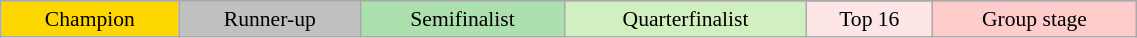<table class="wikitable" style="font-size:90%; text-align:center;" width=60%>
<tr>
</tr>
<tr>
<td style="background:gold;">Champion</td>
<td style="background:silver;">Runner-up</td>
<td style="background:#ACE1AF;">Semifinalist</td>
<td style="background:#D0F0C0;">Quarterfinalist</td>
<td style="background:#FFE6E6;">Top 16</td>
<td style="background:#fcc;">Group stage</td>
</tr>
</table>
